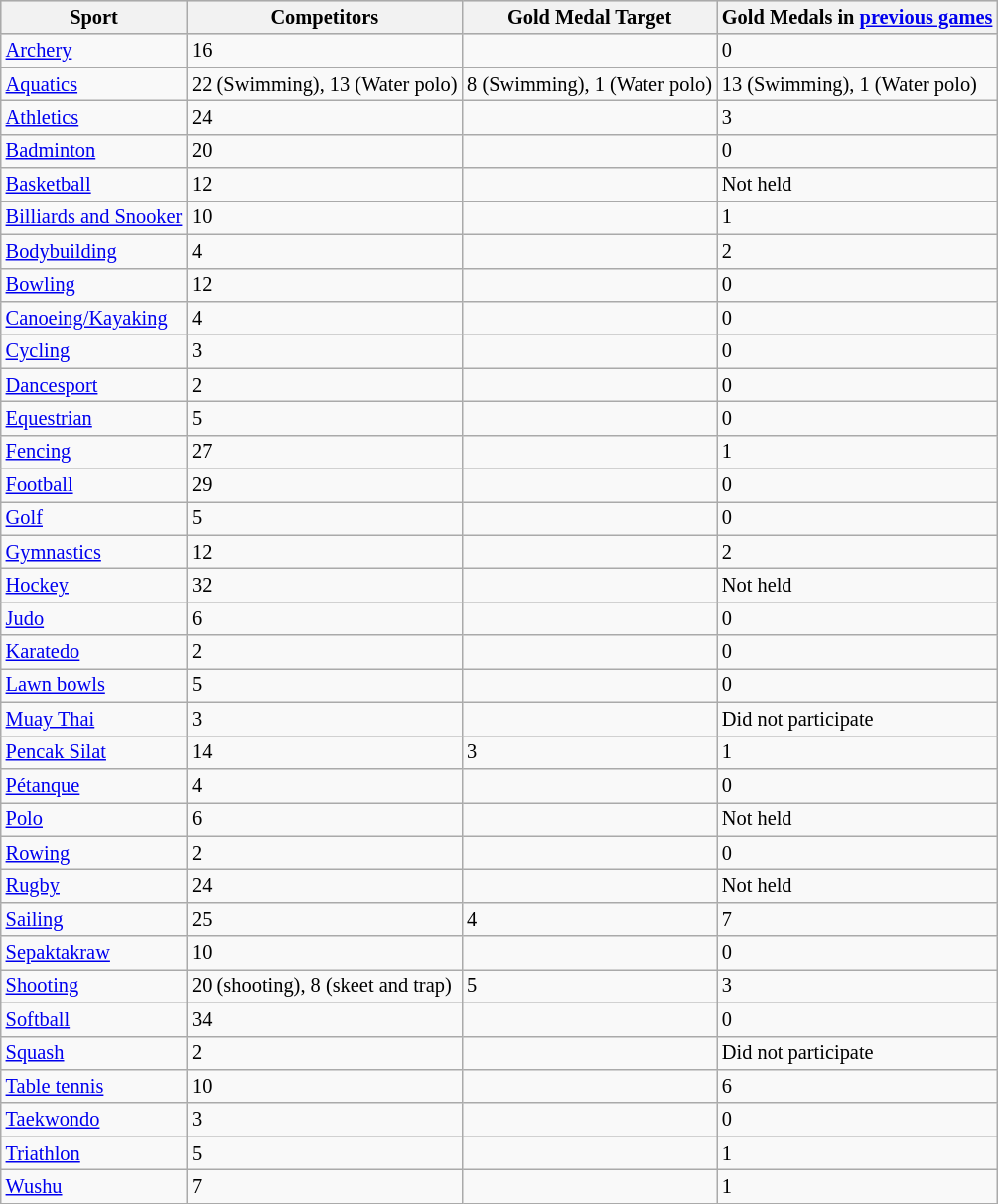<table class="wikitable" style="font-size: 85%" width= align=>
<tr bgcolor=lightgrey>
<th>Sport</th>
<th>Competitors</th>
<th>Gold Medal Target</th>
<th>Gold Medals in <a href='#'>previous games</a></th>
</tr>
<tr>
<td><a href='#'>Archery</a></td>
<td>16</td>
<td></td>
<td>0</td>
</tr>
<tr>
<td><a href='#'>Aquatics</a></td>
<td>22 (Swimming), 13 (Water polo)</td>
<td>8 (Swimming), 1 (Water polo)</td>
<td>13 (Swimming), 1 (Water polo)</td>
</tr>
<tr>
<td><a href='#'>Athletics</a></td>
<td>24</td>
<td></td>
<td>3</td>
</tr>
<tr>
<td><a href='#'>Badminton</a></td>
<td>20</td>
<td></td>
<td>0</td>
</tr>
<tr>
<td><a href='#'>Basketball</a></td>
<td>12</td>
<td></td>
<td>Not held</td>
</tr>
<tr>
<td><a href='#'>Billiards and Snooker</a></td>
<td>10</td>
<td></td>
<td>1</td>
</tr>
<tr>
<td><a href='#'>Bodybuilding</a></td>
<td>4</td>
<td></td>
<td>2</td>
</tr>
<tr>
<td><a href='#'>Bowling</a></td>
<td>12</td>
<td></td>
<td>0</td>
</tr>
<tr>
<td><a href='#'>Canoeing/Kayaking</a></td>
<td>4</td>
<td></td>
<td>0</td>
</tr>
<tr>
<td><a href='#'>Cycling</a></td>
<td>3</td>
<td></td>
<td>0</td>
</tr>
<tr>
<td><a href='#'>Dancesport</a></td>
<td>2</td>
<td></td>
<td>0</td>
</tr>
<tr>
<td><a href='#'>Equestrian</a></td>
<td>5</td>
<td></td>
<td>0</td>
</tr>
<tr>
<td><a href='#'>Fencing</a></td>
<td>27</td>
<td></td>
<td>1</td>
</tr>
<tr>
<td><a href='#'>Football</a></td>
<td>29</td>
<td></td>
<td>0</td>
</tr>
<tr>
<td><a href='#'>Golf</a></td>
<td>5</td>
<td></td>
<td>0</td>
</tr>
<tr>
<td><a href='#'>Gymnastics</a></td>
<td>12</td>
<td></td>
<td>2</td>
</tr>
<tr>
<td><a href='#'>Hockey</a></td>
<td>32</td>
<td></td>
<td>Not held</td>
</tr>
<tr>
<td><a href='#'>Judo</a></td>
<td>6</td>
<td></td>
<td>0</td>
</tr>
<tr>
<td><a href='#'>Karatedo</a></td>
<td>2</td>
<td></td>
<td>0</td>
</tr>
<tr>
<td><a href='#'>Lawn bowls</a></td>
<td>5</td>
<td></td>
<td>0</td>
</tr>
<tr>
<td><a href='#'>Muay Thai</a></td>
<td>3</td>
<td></td>
<td>Did not participate</td>
</tr>
<tr>
<td><a href='#'>Pencak Silat</a></td>
<td>14</td>
<td>3</td>
<td>1</td>
</tr>
<tr>
<td><a href='#'>Pétanque</a></td>
<td>4</td>
<td></td>
<td>0</td>
</tr>
<tr>
<td><a href='#'>Polo</a></td>
<td>6</td>
<td></td>
<td>Not held</td>
</tr>
<tr>
<td><a href='#'>Rowing</a></td>
<td>2</td>
<td></td>
<td>0</td>
</tr>
<tr>
<td><a href='#'>Rugby</a></td>
<td>24</td>
<td></td>
<td>Not held</td>
</tr>
<tr>
<td><a href='#'>Sailing</a></td>
<td>25</td>
<td>4</td>
<td>7</td>
</tr>
<tr>
<td><a href='#'>Sepaktakraw</a></td>
<td>10</td>
<td></td>
<td>0</td>
</tr>
<tr>
<td><a href='#'>Shooting</a></td>
<td>20 (shooting), 8 (skeet and trap)</td>
<td>5</td>
<td>3</td>
</tr>
<tr>
<td><a href='#'>Softball</a></td>
<td>34</td>
<td></td>
<td>0</td>
</tr>
<tr>
<td><a href='#'>Squash</a></td>
<td>2</td>
<td></td>
<td>Did not participate</td>
</tr>
<tr>
<td><a href='#'>Table tennis</a></td>
<td>10</td>
<td></td>
<td>6</td>
</tr>
<tr>
<td><a href='#'>Taekwondo</a></td>
<td>3</td>
<td></td>
<td>0</td>
</tr>
<tr>
<td><a href='#'>Triathlon</a></td>
<td>5</td>
<td></td>
<td>1</td>
</tr>
<tr>
<td><a href='#'>Wushu</a></td>
<td>7</td>
<td></td>
<td>1</td>
</tr>
</table>
